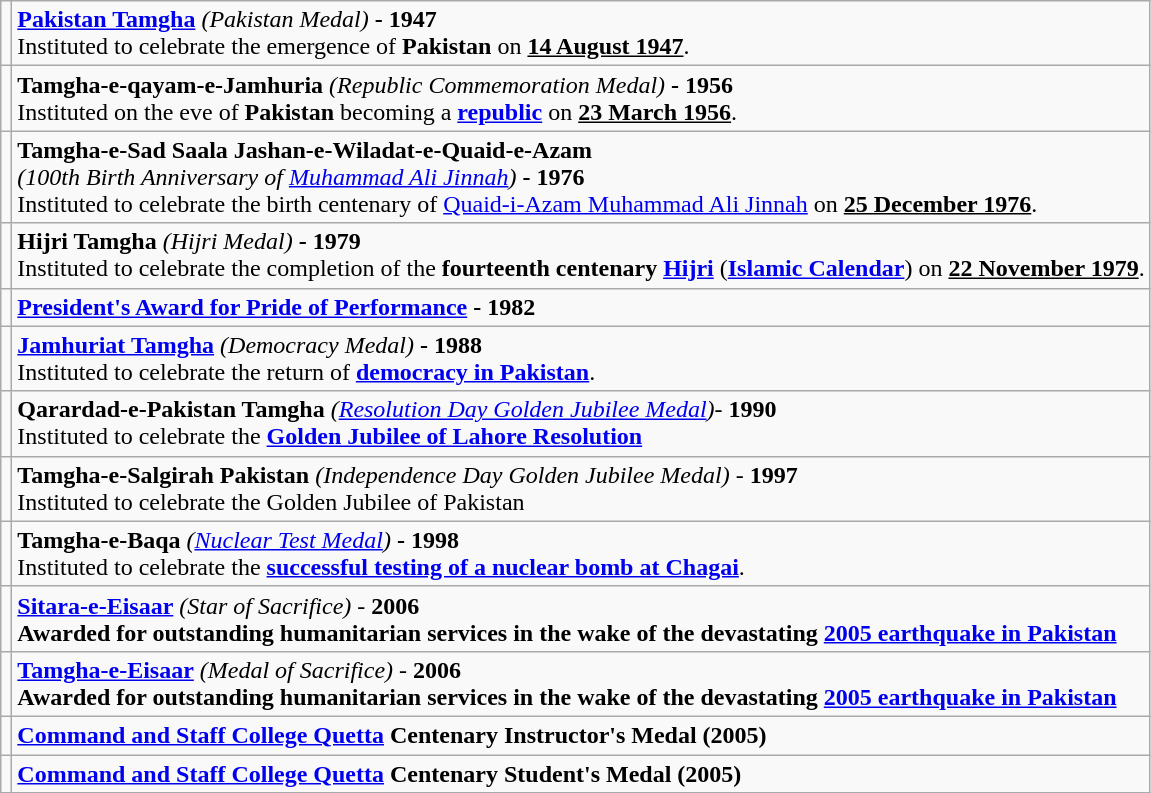<table class="wikitable">
<tr>
<td></td>
<td><strong><a href='#'>Pakistan Tamgha</a></strong> <em>(Pakistan Medal)</em> <strong>- 1947</strong><br>Instituted to celebrate the emergence of <strong>Pakistan</strong> on <strong><u>14 August 1947</u></strong>.</td>
</tr>
<tr>
<td></td>
<td><strong>Tamgha-e-qayam-e-Jamhuria</strong> <em>(Republic Commemoration Medal)</em> <strong>- 1956</strong><br>Instituted on the eve of <strong>Pakistan</strong> becoming a <strong><a href='#'>republic</a></strong> on <strong><u>23 March 1956</u></strong>.</td>
</tr>
<tr>
<td></td>
<td><strong>Tamgha-e-Sad Saala Jashan-e-Wiladat-e-Quaid-e-Azam</strong><br><em>(100th Birth Anniversary of <a href='#'>Muhammad Ali Jinnah</a>)</em> <strong>- 1976</strong><br>Instituted to celebrate the birth centenary of <a href='#'>Quaid-i-Azam Muhammad Ali Jinnah</a> on <strong><u>25 December 1976</u></strong>.</td>
</tr>
<tr>
<td></td>
<td><strong>Hijri Tamgha</strong> <em>(Hijri Medal)</em> <strong>- 1979</strong><br>Instituted to celebrate the completion of the <strong>fourteenth centenary</strong> <a href='#'><strong>Hijri</strong></a> (<strong><a href='#'>Islamic Calendar</a></strong>) on <strong><u>22 November 1979</u></strong>.</td>
</tr>
<tr>
<td></td>
<td><strong><a href='#'>President's Award for Pride of Performance</a> - 1982</strong></td>
</tr>
<tr>
<td></td>
<td><strong><a href='#'>Jamhuriat Tamgha</a></strong> <em>(Democracy Medal)</em> <strong>- 1988</strong><br>Instituted to celebrate the return of <a href='#'><strong>democracy in Pakistan</strong></a>.</td>
</tr>
<tr>
<td></td>
<td><strong>Qarardad-e-Pakistan Tamgha</strong> <em>(<a href='#'>Resolution Day Golden Jubilee Medal</a>)</em>- <strong>1990</strong><br>Instituted to celebrate the <a href='#'><strong>Golden Jubilee of Lahore Resolution</strong></a></td>
</tr>
<tr>
<td></td>
<td><strong>Tamgha-e-Salgirah Pakistan</strong> <em>(Independence Day Golden Jubilee Medal)</em> - <strong>1997</strong><br>Instituted to celebrate the Golden Jubilee of Pakistan</td>
</tr>
<tr>
<td></td>
<td><strong>Tamgha-e-Baqa</strong> <em>(<a href='#'>Nuclear Test Medal</a>)</em> <strong>- 1998</strong><br>Instituted to celebrate the <a href='#'><strong>successful testing of a nuclear bomb at Chagai</strong></a>.</td>
</tr>
<tr>
<td></td>
<td><strong><a href='#'>Sitara-e-Eisaar</a></strong> <em>(Star of Sacrifice)</em> - <strong>2006</strong><br><strong>Awarded for outstanding humanitarian services in the wake of the devastating <a href='#'>2005 earthquake in Pakistan</a></strong></td>
</tr>
<tr>
<td></td>
<td><strong><a href='#'>Tamgha-e-Eisaar</a></strong> <em>(Medal of Sacrifice)</em> - <strong>2006</strong><br><strong>Awarded for outstanding humanitarian services in the wake of the devastating <a href='#'>2005 earthquake in Pakistan</a></strong></td>
</tr>
<tr>
<td></td>
<td><strong><a href='#'>Command and Staff College Quetta</a> Centenary Instructor's Medal (2005)</strong></td>
</tr>
<tr>
<td></td>
<td><strong><a href='#'>Command and Staff College Quetta</a> Centenary Student's Medal (2005)</strong></td>
</tr>
</table>
